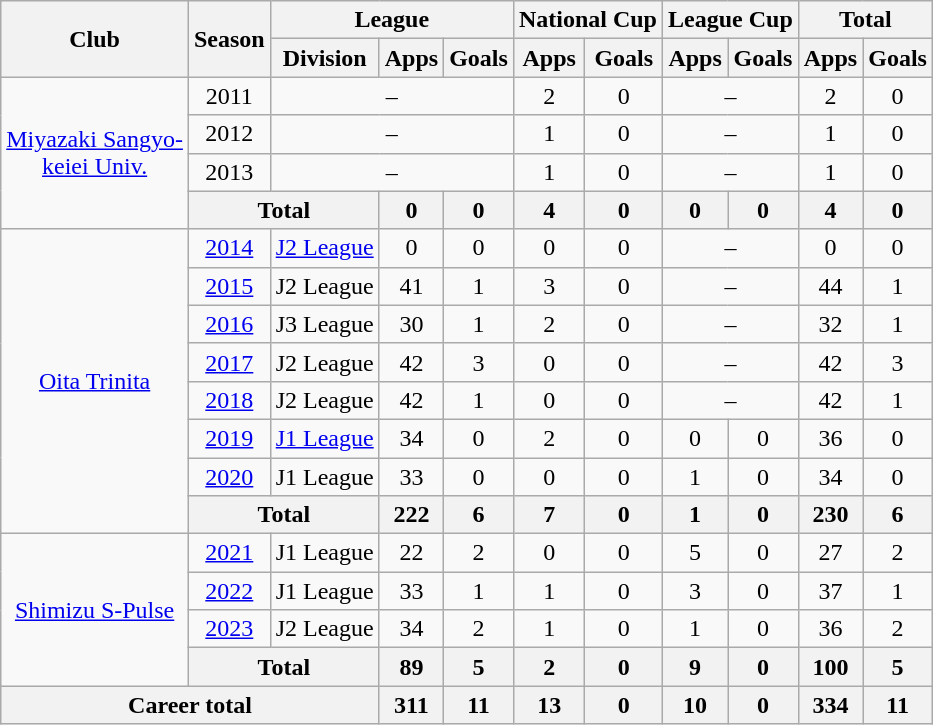<table class="wikitable" style="text-align:center;">
<tr>
<th rowspan=2>Club</th>
<th rowspan=2>Season</th>
<th colspan=3>League</th>
<th colspan=2>National Cup</th>
<th colspan=2>League Cup</th>
<th colspan=2>Total</th>
</tr>
<tr>
<th>Division</th>
<th>Apps</th>
<th>Goals</th>
<th>Apps</th>
<th>Goals</th>
<th>Apps</th>
<th>Goals</th>
<th>Apps</th>
<th>Goals</th>
</tr>
<tr>
<td rowspan="4"><a href='#'>Miyazaki Sangyo-<br>keiei Univ.</a></td>
<td>2011</td>
<td colspan="3">–</td>
<td>2</td>
<td>0</td>
<td colspan="2">–</td>
<td>2</td>
<td>0</td>
</tr>
<tr>
<td>2012</td>
<td colspan="3">–</td>
<td>1</td>
<td>0</td>
<td colspan="2">–</td>
<td>1</td>
<td>0</td>
</tr>
<tr>
<td>2013</td>
<td colspan="3">–</td>
<td>1</td>
<td>0</td>
<td colspan="2">–</td>
<td>1</td>
<td>0</td>
</tr>
<tr>
<th colspan="2">Total</th>
<th>0</th>
<th>0</th>
<th>4</th>
<th>0</th>
<th>0</th>
<th>0</th>
<th>4</th>
<th>0</th>
</tr>
<tr>
<td rowspan="8"><a href='#'>Oita Trinita</a></td>
<td><a href='#'>2014</a></td>
<td><a href='#'>J2 League</a></td>
<td>0</td>
<td>0</td>
<td>0</td>
<td>0</td>
<td colspan="2">–</td>
<td>0</td>
<td>0</td>
</tr>
<tr>
<td><a href='#'>2015</a></td>
<td>J2 League</td>
<td>41</td>
<td>1</td>
<td>3</td>
<td>0</td>
<td colspan="2">–</td>
<td>44</td>
<td>1</td>
</tr>
<tr>
<td><a href='#'>2016</a></td>
<td>J3 League</td>
<td>30</td>
<td>1</td>
<td>2</td>
<td>0</td>
<td colspan="2">–</td>
<td>32</td>
<td>1</td>
</tr>
<tr>
<td><a href='#'>2017</a></td>
<td>J2 League</td>
<td>42</td>
<td>3</td>
<td>0</td>
<td>0</td>
<td colspan="2">–</td>
<td>42</td>
<td>3</td>
</tr>
<tr>
<td><a href='#'>2018</a></td>
<td>J2 League</td>
<td>42</td>
<td>1</td>
<td>0</td>
<td>0</td>
<td colspan="2">–</td>
<td>42</td>
<td>1</td>
</tr>
<tr>
<td><a href='#'>2019</a></td>
<td><a href='#'>J1 League</a></td>
<td>34</td>
<td>0</td>
<td>2</td>
<td>0</td>
<td>0</td>
<td>0</td>
<td>36</td>
<td>0</td>
</tr>
<tr>
<td><a href='#'>2020</a></td>
<td>J1 League</td>
<td>33</td>
<td>0</td>
<td>0</td>
<td>0</td>
<td>1</td>
<td>0</td>
<td>34</td>
<td>0</td>
</tr>
<tr>
<th colspan="2">Total</th>
<th>222</th>
<th>6</th>
<th>7</th>
<th>0</th>
<th>1</th>
<th>0</th>
<th>230</th>
<th>6</th>
</tr>
<tr>
<td rowspan="4"><a href='#'>Shimizu S-Pulse</a></td>
<td><a href='#'>2021</a></td>
<td>J1 League</td>
<td>22</td>
<td>2</td>
<td>0</td>
<td>0</td>
<td>5</td>
<td>0</td>
<td>27</td>
<td>2</td>
</tr>
<tr>
<td><a href='#'>2022</a></td>
<td>J1 League</td>
<td>33</td>
<td>1</td>
<td>1</td>
<td>0</td>
<td>3</td>
<td>0</td>
<td>37</td>
<td>1</td>
</tr>
<tr>
<td><a href='#'>2023</a></td>
<td>J2 League</td>
<td>34</td>
<td>2</td>
<td>1</td>
<td>0</td>
<td>1</td>
<td>0</td>
<td>36</td>
<td>2</td>
</tr>
<tr>
<th colspan="2">Total</th>
<th>89</th>
<th>5</th>
<th>2</th>
<th>0</th>
<th>9</th>
<th>0</th>
<th>100</th>
<th>5</th>
</tr>
<tr>
<th colspan=3>Career total</th>
<th>311</th>
<th>11</th>
<th>13</th>
<th>0</th>
<th>10</th>
<th>0</th>
<th>334</th>
<th>11</th>
</tr>
</table>
